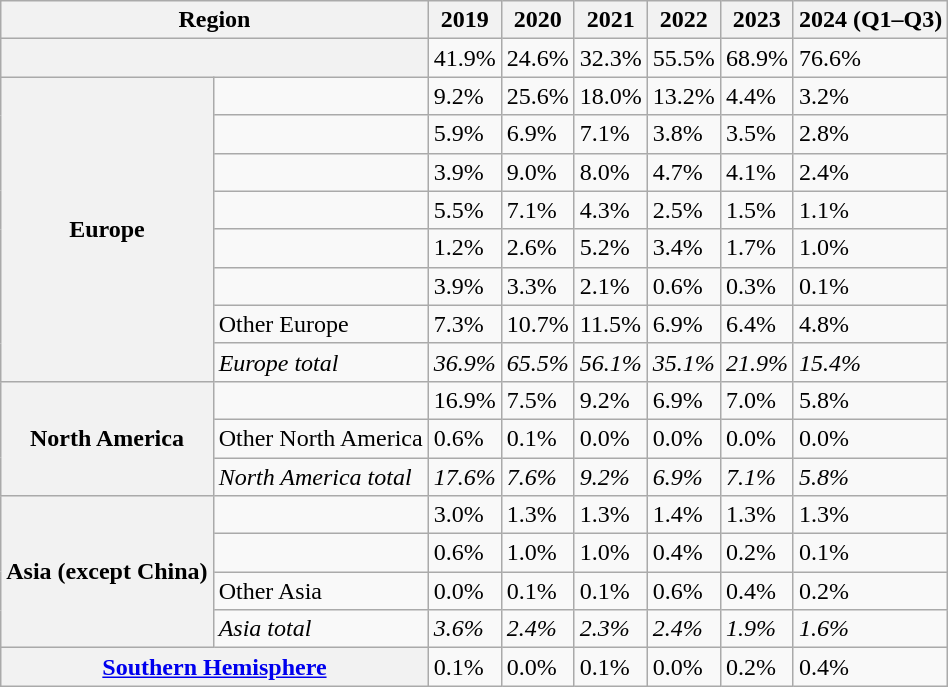<table class="wikitable">
<tr>
<th colspan="2">Region</th>
<th>2019</th>
<th>2020</th>
<th>2021</th>
<th>2022</th>
<th>2023</th>
<th>2024 (Q1–Q3)</th>
</tr>
<tr>
<th colspan="2"></th>
<td>41.9%</td>
<td>24.6%</td>
<td>32.3%</td>
<td>55.5%</td>
<td>68.9%</td>
<td>76.6%</td>
</tr>
<tr>
<th rowspan="8">Europe</th>
<td></td>
<td>9.2%</td>
<td>25.6%</td>
<td>18.0%</td>
<td>13.2%</td>
<td>4.4%</td>
<td>3.2%</td>
</tr>
<tr>
<td></td>
<td>5.9%</td>
<td>6.9%</td>
<td>7.1%</td>
<td>3.8%</td>
<td>3.5%</td>
<td>2.8%</td>
</tr>
<tr>
<td></td>
<td>3.9%</td>
<td>9.0%</td>
<td>8.0%</td>
<td>4.7%</td>
<td>4.1%</td>
<td>2.4%</td>
</tr>
<tr>
<td></td>
<td>5.5%</td>
<td>7.1%</td>
<td>4.3%</td>
<td>2.5%</td>
<td>1.5%</td>
<td>1.1%</td>
</tr>
<tr>
<td></td>
<td>1.2%</td>
<td>2.6%</td>
<td>5.2%</td>
<td>3.4%</td>
<td>1.7%</td>
<td>1.0%</td>
</tr>
<tr>
<td></td>
<td>3.9%</td>
<td>3.3%</td>
<td>2.1%</td>
<td>0.6%</td>
<td>0.3%</td>
<td>0.1%</td>
</tr>
<tr>
<td>Other Europe</td>
<td>7.3%</td>
<td>10.7%</td>
<td>11.5%</td>
<td>6.9%</td>
<td>6.4%</td>
<td>4.8%</td>
</tr>
<tr>
<td><em>Europe total</em></td>
<td><em>36.9%</em></td>
<td><em>65.5%</em></td>
<td><em>56.1%</em></td>
<td><em>35.1%</em></td>
<td><em>21.9%</em></td>
<td><em>15.4%</em></td>
</tr>
<tr>
<th rowspan="3">North America</th>
<td></td>
<td>16.9%</td>
<td>7.5%</td>
<td>9.2%</td>
<td>6.9%</td>
<td>7.0%</td>
<td>5.8%</td>
</tr>
<tr>
<td>Other North America</td>
<td>0.6%</td>
<td>0.1%</td>
<td>0.0%</td>
<td>0.0%</td>
<td>0.0%</td>
<td>0.0%</td>
</tr>
<tr>
<td><em>North America total</em></td>
<td><em>17.6%</em></td>
<td><em>7.6%</em></td>
<td><em>9.2%</em></td>
<td><em>6.9%</em></td>
<td><em>7.1%</em></td>
<td><em>5.8%</em></td>
</tr>
<tr>
<th rowspan="4">Asia (except China)</th>
<td></td>
<td>3.0%</td>
<td>1.3%</td>
<td>1.3%</td>
<td>1.4%</td>
<td>1.3%</td>
<td>1.3%</td>
</tr>
<tr>
<td></td>
<td>0.6%</td>
<td>1.0%</td>
<td>1.0%</td>
<td>0.4%</td>
<td>0.2%</td>
<td>0.1%</td>
</tr>
<tr>
<td>Other Asia</td>
<td>0.0%</td>
<td>0.1%</td>
<td>0.1%</td>
<td>0.6%</td>
<td>0.4%</td>
<td>0.2%</td>
</tr>
<tr>
<td><em>Asia total</em></td>
<td><em>3.6%</em></td>
<td><em>2.4%</em></td>
<td><em>2.3%</em></td>
<td><em>2.4%</em></td>
<td><em>1.9%</em></td>
<td><em>1.6%</em></td>
</tr>
<tr>
<th colspan="2"><a href='#'>Southern Hemisphere</a></th>
<td>0.1%</td>
<td>0.0%</td>
<td>0.1%</td>
<td>0.0%</td>
<td>0.2%</td>
<td>0.4%</td>
</tr>
</table>
